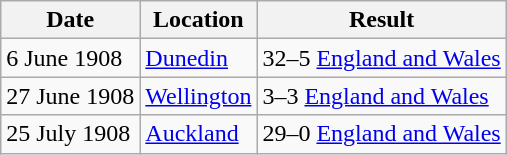<table class="wikitable" style="align:center;">
<tr>
<th>Date</th>
<th>Location</th>
<th>Result</th>
</tr>
<tr>
<td>6 June 1908</td>
<td><a href='#'>Dunedin</a></td>
<td> 32–5 <a href='#'>England and Wales</a> </td>
</tr>
<tr>
<td>27 June 1908</td>
<td><a href='#'>Wellington</a></td>
<td> 3–3 <a href='#'>England and Wales</a> </td>
</tr>
<tr>
<td>25 July 1908</td>
<td><a href='#'>Auckland</a></td>
<td> 29–0 <a href='#'>England and Wales</a> </td>
</tr>
</table>
